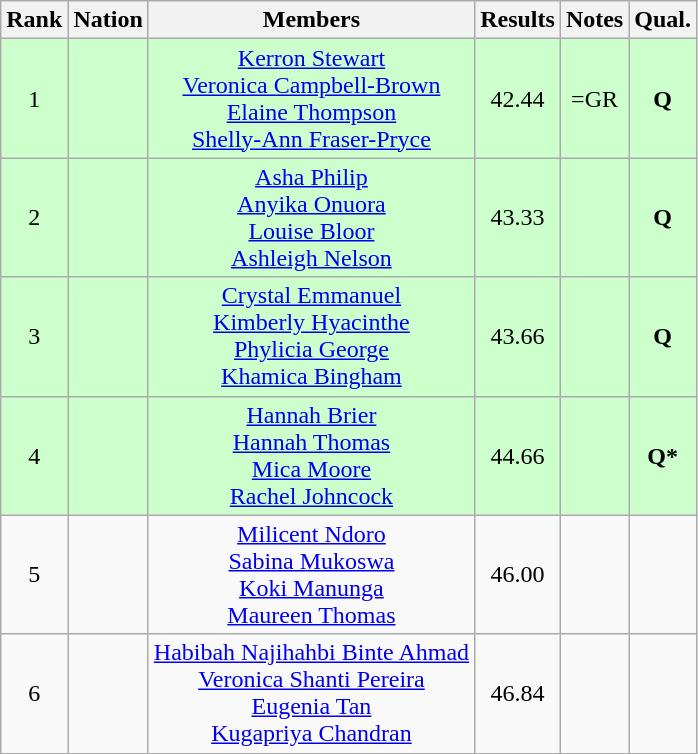<table class="wikitable" style="text-align:center">
<tr>
<th>Rank</th>
<th>Nation</th>
<th>Members</th>
<th>Results</th>
<th>Notes</th>
<th>Qual.</th>
</tr>
<tr bgcolor=ccffcc>
<td>1</td>
<td align="left"></td>
<td><a href='#'>Kerron Stewart</a><br><a href='#'>Veronica Campbell-Brown</a><br><a href='#'>Elaine Thompson</a><br><a href='#'>Shelly-Ann Fraser-Pryce</a></td>
<td>42.44</td>
<td>=GR</td>
<td><strong>Q</strong></td>
</tr>
<tr bgcolor=ccffcc>
<td>2</td>
<td align="left"></td>
<td><a href='#'>Asha Philip</a><br><a href='#'>Anyika Onuora</a><br><a href='#'>Louise Bloor</a><br><a href='#'>Ashleigh Nelson</a></td>
<td>43.33</td>
<td></td>
<td><strong>Q</strong></td>
</tr>
<tr bgcolor=ccffcc>
<td>3</td>
<td align="left"></td>
<td><a href='#'>Crystal Emmanuel</a><br><a href='#'>Kimberly Hyacinthe</a><br><a href='#'>Phylicia George</a><br><a href='#'>Khamica Bingham</a></td>
<td>43.66</td>
<td></td>
<td><strong>Q</strong></td>
</tr>
<tr bgcolor=ccffcc>
<td>4</td>
<td align="left"></td>
<td><a href='#'>Hannah Brier</a><br><a href='#'>Hannah Thomas</a><br><a href='#'>Mica Moore</a><br><a href='#'>Rachel Johncock</a></td>
<td>44.66</td>
<td></td>
<td><strong>Q*</strong></td>
</tr>
<tr>
<td>5</td>
<td align="left"></td>
<td><a href='#'>Milicent Ndoro</a><br><a href='#'>Sabina Mukoswa</a><br><a href='#'>Koki Manunga</a><br><a href='#'>Maureen Thomas</a></td>
<td>46.00</td>
<td></td>
<td></td>
</tr>
<tr>
<td>6</td>
<td align="left"></td>
<td><a href='#'>Habibah Najihahbi Binte Ahmad</a><br><a href='#'>Veronica Shanti Pereira</a><br><a href='#'>Eugenia Tan</a><br><a href='#'>Kugapriya Chandran</a></td>
<td>46.84</td>
<td></td>
<td></td>
</tr>
</table>
